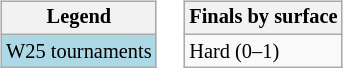<table>
<tr valign=top>
<td><br><table class=wikitable style="font-size:85%">
<tr>
<th>Legend</th>
</tr>
<tr style="background:lightblue;">
<td>W25 tournaments</td>
</tr>
</table>
</td>
<td><br><table class="wikitable" style="font-size:85%;">
<tr>
<th>Finals by surface</th>
</tr>
<tr>
<td>Hard (0–1)</td>
</tr>
</table>
</td>
</tr>
</table>
